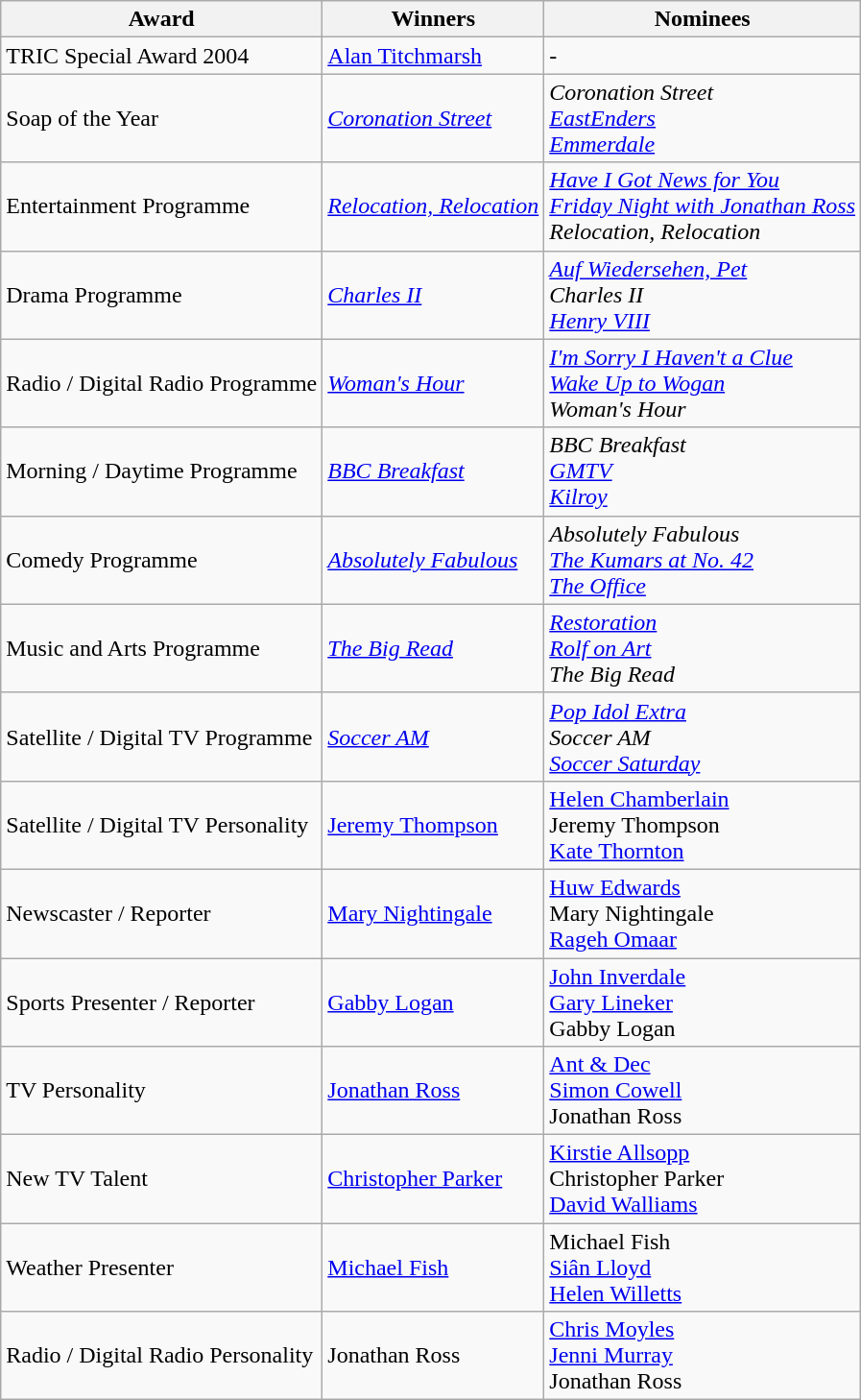<table class="wikitable">
<tr>
<th>Award</th>
<th>Winners</th>
<th>Nominees</th>
</tr>
<tr>
<td>TRIC Special Award 2004</td>
<td><a href='#'>Alan Titchmarsh</a></td>
<td>-</td>
</tr>
<tr>
<td>Soap of the Year</td>
<td><em><a href='#'>Coronation Street</a></em></td>
<td><em>Coronation Street <br><a href='#'>EastEnders</a> <br><a href='#'>Emmerdale</a></em></td>
</tr>
<tr>
<td>Entertainment Programme</td>
<td><em><a href='#'>Relocation, Relocation</a></em></td>
<td><em><a href='#'>Have I Got News for You</a> <br><a href='#'>Friday Night with Jonathan Ross</a> <br>Relocation, Relocation</em></td>
</tr>
<tr>
<td>Drama Programme</td>
<td><em><a href='#'>Charles II</a></em></td>
<td><em><a href='#'>Auf Wiedersehen, Pet</a> <br>Charles II <br><a href='#'>Henry VIII</a></em></td>
</tr>
<tr>
<td>Radio / Digital Radio Programme</td>
<td><em><a href='#'>Woman's Hour</a></em></td>
<td><em><a href='#'>I'm Sorry I Haven't a Clue</a> <br><a href='#'>Wake Up to Wogan</a> <br>Woman's Hour</em></td>
</tr>
<tr>
<td>Morning / Daytime Programme</td>
<td><em><a href='#'>BBC Breakfast</a></em></td>
<td><em>BBC Breakfast <br><a href='#'>GMTV</a> <br><a href='#'>Kilroy</a></em></td>
</tr>
<tr>
<td>Comedy Programme</td>
<td><em><a href='#'>Absolutely Fabulous</a></em></td>
<td><em>Absolutely Fabulous <br><a href='#'>The Kumars at No. 42</a> <br><a href='#'>The Office</a></em></td>
</tr>
<tr>
<td>Music and Arts Programme</td>
<td><em><a href='#'>The Big Read</a></em></td>
<td><em><a href='#'>Restoration</a> <br><a href='#'>Rolf on Art</a> <br>The Big Read</em></td>
</tr>
<tr>
<td>Satellite / Digital TV Programme</td>
<td><em><a href='#'>Soccer AM</a></em></td>
<td><em><a href='#'>Pop Idol Extra</a> <br>Soccer AM <br><a href='#'>Soccer Saturday</a></em></td>
</tr>
<tr>
<td>Satellite / Digital TV Personality</td>
<td><a href='#'>Jeremy Thompson</a></td>
<td><a href='#'>Helen Chamberlain</a> <br>Jeremy Thompson <br><a href='#'>Kate Thornton</a></td>
</tr>
<tr>
<td>Newscaster / Reporter</td>
<td><a href='#'>Mary Nightingale</a></td>
<td><a href='#'>Huw Edwards</a> <br>Mary Nightingale <br><a href='#'>Rageh Omaar</a></td>
</tr>
<tr>
<td>Sports Presenter / Reporter</td>
<td><a href='#'>Gabby Logan</a></td>
<td><a href='#'>John Inverdale</a> <br><a href='#'>Gary Lineker</a> <br>Gabby Logan</td>
</tr>
<tr>
<td>TV Personality</td>
<td><a href='#'>Jonathan Ross</a></td>
<td><a href='#'>Ant & Dec</a> <br><a href='#'>Simon Cowell</a> <br>Jonathan Ross</td>
</tr>
<tr>
<td>New TV Talent</td>
<td><a href='#'>Christopher Parker</a></td>
<td><a href='#'>Kirstie Allsopp</a> <br>Christopher Parker <br><a href='#'>David Walliams</a></td>
</tr>
<tr>
<td>Weather Presenter</td>
<td><a href='#'>Michael Fish</a></td>
<td>Michael Fish <br><a href='#'>Siân Lloyd</a> <br><a href='#'>Helen Willetts</a></td>
</tr>
<tr>
<td>Radio / Digital Radio Personality</td>
<td>Jonathan Ross</td>
<td><a href='#'>Chris Moyles</a> <br><a href='#'>Jenni Murray</a> <br>Jonathan Ross</td>
</tr>
</table>
